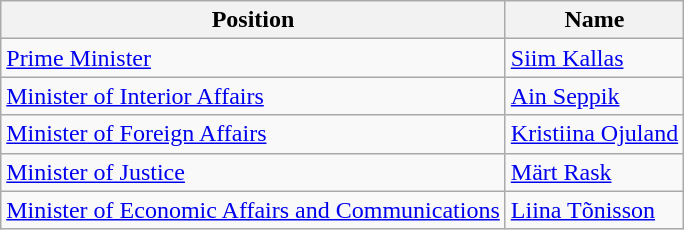<table class="wikitable">
<tr>
<th>Position</th>
<th>Name</th>
</tr>
<tr>
<td {{center><a href='#'>Prime Minister</a></td>
<td><a href='#'>Siim Kallas</a></td>
</tr>
<tr>
<td {{center><a href='#'>Minister of Interior Affairs</a></td>
<td><a href='#'>Ain Seppik</a></td>
</tr>
<tr>
<td {{center><a href='#'>Minister of Foreign Affairs</a></td>
<td><a href='#'>Kristiina Ojuland</a></td>
</tr>
<tr>
<td {{center><a href='#'>Minister of Justice</a></td>
<td><a href='#'>Märt Rask</a></td>
</tr>
<tr>
<td {{center><a href='#'>Minister of Economic Affairs and Communications</a></td>
<td><a href='#'>Liina Tõnisson</a></td>
</tr>
</table>
